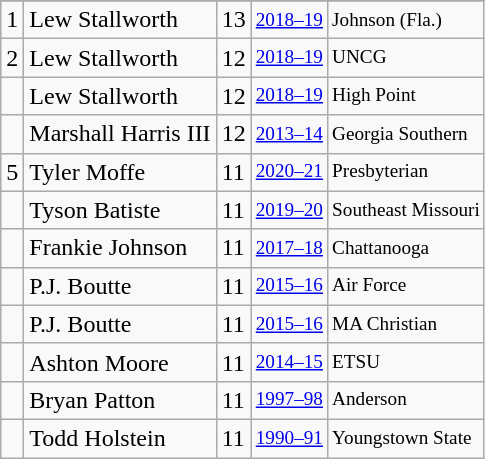<table class="wikitable">
<tr>
</tr>
<tr>
<td>1</td>
<td>Lew Stallworth</td>
<td>13</td>
<td style="font-size:80%;"><a href='#'>2018–19</a></td>
<td style="font-size:80%;">Johnson (Fla.)</td>
</tr>
<tr>
<td>2</td>
<td>Lew Stallworth</td>
<td>12</td>
<td style="font-size:80%;"><a href='#'>2018–19</a></td>
<td style="font-size:80%;">UNCG</td>
</tr>
<tr>
<td></td>
<td>Lew Stallworth</td>
<td>12</td>
<td style="font-size:80%;"><a href='#'>2018–19</a></td>
<td style="font-size:80%;">High Point</td>
</tr>
<tr>
<td></td>
<td>Marshall Harris III</td>
<td>12</td>
<td style="font-size:80%;"><a href='#'>2013–14</a></td>
<td style="font-size:80%;">Georgia Southern</td>
</tr>
<tr>
<td>5</td>
<td>Tyler Moffe</td>
<td>11</td>
<td style="font-size:80%;"><a href='#'>2020–21</a></td>
<td style="font-size:80%;">Presbyterian</td>
</tr>
<tr>
<td></td>
<td>Tyson Batiste</td>
<td>11</td>
<td style="font-size:80%;"><a href='#'>2019–20</a></td>
<td style="font-size:80%;">Southeast Missouri</td>
</tr>
<tr>
<td></td>
<td>Frankie Johnson</td>
<td>11</td>
<td style="font-size:80%;"><a href='#'>2017–18</a></td>
<td style="font-size:80%;">Chattanooga</td>
</tr>
<tr>
<td></td>
<td>P.J. Boutte</td>
<td>11</td>
<td style="font-size:80%;"><a href='#'>2015–16</a></td>
<td style="font-size:80%;">Air Force</td>
</tr>
<tr>
<td></td>
<td>P.J. Boutte</td>
<td>11</td>
<td style="font-size:80%;"><a href='#'>2015–16</a></td>
<td style="font-size:80%;">MA Christian</td>
</tr>
<tr>
<td></td>
<td>Ashton Moore</td>
<td>11</td>
<td style="font-size:80%;"><a href='#'>2014–15</a></td>
<td style="font-size:80%;">ETSU</td>
</tr>
<tr>
<td></td>
<td>Bryan Patton</td>
<td>11</td>
<td style="font-size:80%;"><a href='#'>1997–98</a></td>
<td style="font-size:80%;">Anderson</td>
</tr>
<tr>
<td></td>
<td>Todd Holstein</td>
<td>11</td>
<td style="font-size:80%;"><a href='#'>1990–91</a></td>
<td style="font-size:80%;">Youngstown State</td>
</tr>
</table>
